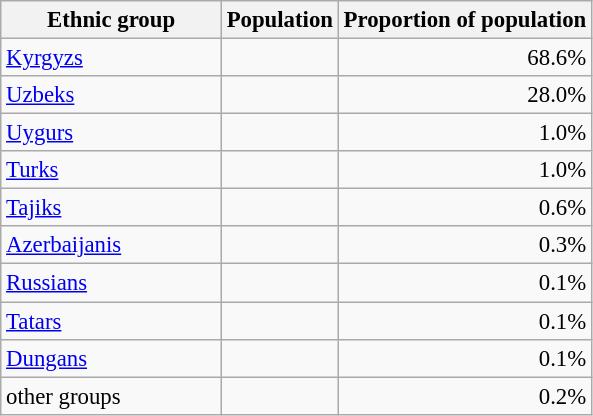<table class="wikitable sortable" border="1" style="text-align:right; font-size:95%;">
<tr>
<th width="140px">Ethnic group</th>
<th>Population</th>
<th>Proportion of population</th>
</tr>
<tr>
<td align="left"><a href='#'>Kyrgyzs</a></td>
<td></td>
<td>68.6%</tr></td>
<td align="left"><a href='#'>Uzbeks</a></td>
<td></td>
<td>28.0%</tr></td>
<td align="left"><a href='#'>Uygurs</a></td>
<td></td>
<td>1.0%</tr></td>
<td align="left"><a href='#'>Turks</a></td>
<td></td>
<td>1.0%</tr></td>
<td align="left"><a href='#'>Tajiks</a></td>
<td></td>
<td>0.6%</tr></td>
<td align="left"><a href='#'>Azerbaijanis</a></td>
<td></td>
<td>0.3%</tr></td>
<td align="left"><a href='#'>Russians</a></td>
<td></td>
<td>0.1%</tr></td>
<td align="left"><a href='#'>Tatars</a></td>
<td></td>
<td>0.1%</tr></td>
<td align="left"><a href='#'>Dungans</a></td>
<td></td>
<td>0.1%</tr></td>
<td align="left">other groups</td>
<td></td>
<td>0.2%</tr></td>
</tr>
</table>
